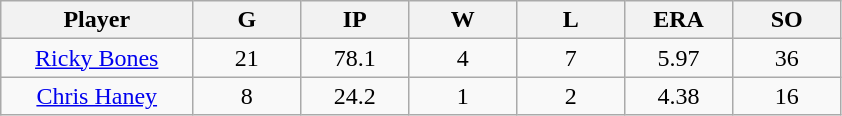<table class="wikitable sortable">
<tr>
<th bgcolor="#DDDDFF" width="16%">Player</th>
<th bgcolor="#DDDDFF" width="9%">G</th>
<th bgcolor="#DDDDFF" width="9%">IP</th>
<th bgcolor="#DDDDFF" width="9%">W</th>
<th bgcolor="#DDDDFF" width="9%">L</th>
<th bgcolor="#DDDDFF" width="9%">ERA</th>
<th bgcolor="#DDDDFF" width="9%">SO</th>
</tr>
<tr align="center">
<td><a href='#'>Ricky Bones</a></td>
<td>21</td>
<td>78.1</td>
<td>4</td>
<td>7</td>
<td>5.97</td>
<td>36</td>
</tr>
<tr align=center>
<td><a href='#'>Chris Haney</a></td>
<td>8</td>
<td>24.2</td>
<td>1</td>
<td>2</td>
<td>4.38</td>
<td>16</td>
</tr>
</table>
